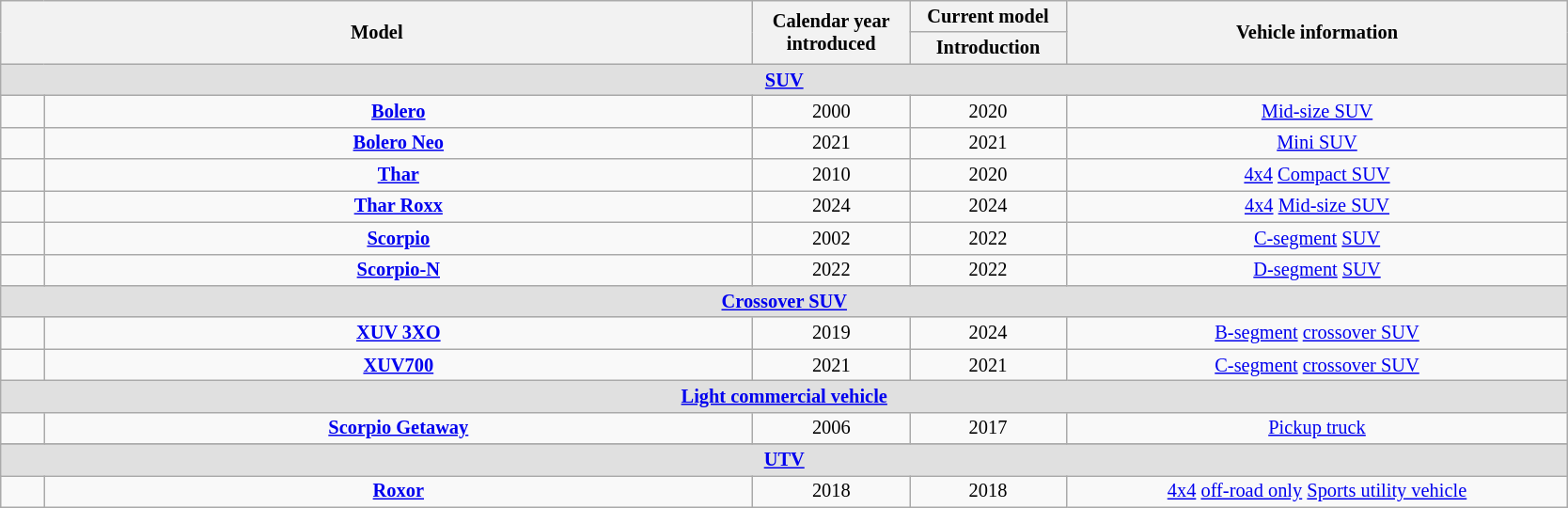<table class="wikitable" style="text-align: center; font-size: 0.85em; width: 88%">
<tr>
<th colspan="2" rowspan="2">Model</th>
<th rowspan="2" width="10%">Calendar year<br>introduced</th>
<th>Current model</th>
<th rowspan="2" width="32%" cellpadding="32px">Vehicle information</th>
</tr>
<tr>
<th width="10%">Introduction</th>
</tr>
<tr bgcolor="#e0e0e0">
<td colspan="5"><strong><a href='#'>SUV</a></strong></td>
</tr>
<tr>
<td></td>
<td><strong><a href='#'>Bolero</a></strong></td>
<td>2000</td>
<td>2020</td>
<td><a href='#'>Mid-size SUV</a></td>
</tr>
<tr>
<td></td>
<td><strong><a href='#'>Bolero Neo</a></strong></td>
<td>2021</td>
<td>2021</td>
<td><a href='#'>Mini SUV</a></td>
</tr>
<tr>
<td></td>
<td><strong><a href='#'>Thar</a></strong></td>
<td>2010</td>
<td>2020</td>
<td><a href='#'>4x4</a> <a href='#'>Compact SUV</a></td>
</tr>
<tr>
<td></td>
<td><strong><a href='#'>Thar Roxx</a></strong></td>
<td>2024</td>
<td>2024</td>
<td><a href='#'>4x4</a> <a href='#'>Mid-size SUV</a></td>
</tr>
<tr>
<td></td>
<td><strong><a href='#'>Scorpio</a></strong></td>
<td>2002</td>
<td>2022</td>
<td><a href='#'>C-segment</a> <a href='#'>SUV</a></td>
</tr>
<tr>
<td></td>
<td><strong><a href='#'>Scorpio-N</a></strong></td>
<td>2022</td>
<td>2022</td>
<td><a href='#'>D-segment</a> <a href='#'>SUV</a></td>
</tr>
<tr bgcolor="#e0e0e0">
<td colspan="5"><strong> <a href='#'>Crossover SUV</a></strong></td>
</tr>
<tr>
<td></td>
<td><strong><a href='#'>XUV 3XO</a></strong></td>
<td>2019</td>
<td>2024</td>
<td><a href='#'>B-segment</a> <a href='#'>crossover SUV</a></td>
</tr>
<tr>
<td></td>
<td><strong><a href='#'>XUV700</a></strong></td>
<td>2021</td>
<td>2021</td>
<td><a href='#'>C-segment</a> <a href='#'>crossover SUV</a></td>
</tr>
<tr bgcolor="#e0e0e0">
<td colspan="5"><strong><a href='#'>Light commercial vehicle</a></strong></td>
</tr>
<tr>
<td></td>
<td><strong><a href='#'>Scorpio Getaway</a></strong></td>
<td>2006</td>
<td>2017</td>
<td><a href='#'>Pickup truck</a></td>
</tr>
<tr>
</tr>
<tr bgcolor="#e0e0e0">
<td colspan="5"><strong><a href='#'>UTV</a></strong></td>
</tr>
<tr>
<td></td>
<td><strong><a href='#'>Roxor</a></strong></td>
<td>2018</td>
<td>2018</td>
<td><a href='#'>4x4</a> <a href='#'>off-road only</a> <a href='#'>Sports utility vehicle</a></td>
</tr>
</table>
